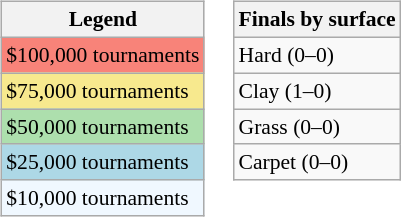<table>
<tr valign=top>
<td><br><table class="wikitable" style=font-size:90%>
<tr>
<th>Legend</th>
</tr>
<tr style="background:#f88379;">
<td>$100,000 tournaments</td>
</tr>
<tr style="background:#f7e98e;">
<td>$75,000 tournaments</td>
</tr>
<tr style="background:#addfad;">
<td>$50,000 tournaments</td>
</tr>
<tr style="background:lightblue;">
<td>$25,000 tournaments</td>
</tr>
<tr style="background:#f0f8ff;">
<td>$10,000 tournaments</td>
</tr>
</table>
</td>
<td><br><table class="wikitable" style=font-size:90%>
<tr>
<th>Finals by surface</th>
</tr>
<tr>
<td>Hard (0–0)</td>
</tr>
<tr>
<td>Clay (1–0)</td>
</tr>
<tr>
<td>Grass (0–0)</td>
</tr>
<tr>
<td>Carpet (0–0)</td>
</tr>
</table>
</td>
</tr>
</table>
